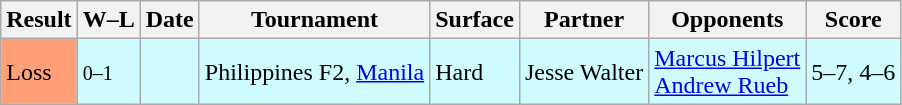<table class="sortable wikitable">
<tr>
<th>Result</th>
<th>W–L</th>
<th>Date</th>
<th>Tournament</th>
<th>Surface</th>
<th>Partner</th>
<th>Opponents</th>
<th class="unsortable">Score</th>
</tr>
<tr style="background:#cffcff;">
<td style="background:#ffa07a;">Loss</td>
<td><small>0–1</small></td>
<td></td>
<td>Philippines F2, <a href='#'>Manila</a></td>
<td>Hard</td>
<td> Jesse Walter</td>
<td> <a href='#'>Marcus Hilpert</a> <br>  <a href='#'>Andrew Rueb</a></td>
<td>5–7, 4–6</td>
</tr>
</table>
